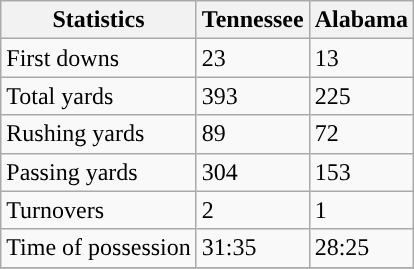<table class="wikitable" style="float: left;">
<tr>
<th>Statistics</th>
<th style=>Tennessee</th>
<th>Alabama</th>
</tr>
<tr>
<td>First downs</td>
<td>23</td>
<td>13</td>
</tr>
<tr>
<td>Total yards</td>
<td>393</td>
<td>225</td>
</tr>
<tr>
<td>Rushing yards</td>
<td>89</td>
<td>72</td>
</tr>
<tr>
<td>Passing yards</td>
<td>304</td>
<td>153</td>
</tr>
<tr>
<td>Turnovers</td>
<td>2</td>
<td>1</td>
</tr>
<tr>
<td>Time of possession</td>
<td>31:35</td>
<td>28:25</td>
</tr>
<tr>
</tr>
</table>
